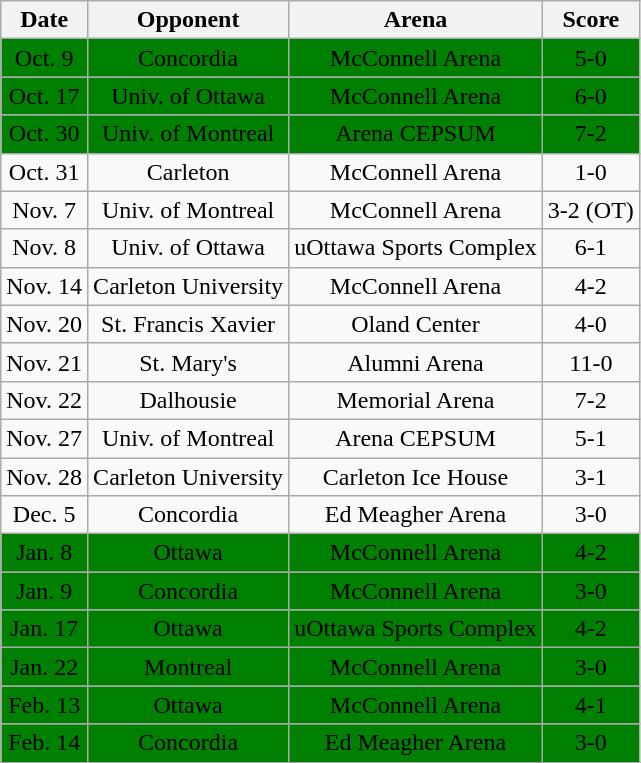<table class="wikitable">
<tr>
<th>Date</th>
<th>Opponent</th>
<th>Arena</th>
<th>Score</th>
</tr>
<tr align="center" bgcolor="green">
<td>Oct. 9</td>
<td>Concordia</td>
<td>McConnell Arena</td>
<td>5-0</td>
</tr>
<tr align="center" bgcolor="green">
<td>Oct. 17</td>
<td>Univ. of Ottawa</td>
<td>McConnell Arena</td>
<td>6-0</td>
</tr>
<tr align="center" bgcolor="green">
<td>Oct. 30</td>
<td>Univ. of Montreal</td>
<td>Arena CEPSUM</td>
<td>7-2</td>
</tr>
<tr align="center" bgcolor="">
<td>Oct. 31</td>
<td>Carleton</td>
<td>McConnell Arena</td>
<td>1-0</td>
</tr>
<tr align="center" bgcolor="">
<td>Nov. 7</td>
<td>Univ. of Montreal</td>
<td>McConnell Arena</td>
<td>3-2 (OT)</td>
</tr>
<tr align="center" bgcolor="">
<td>Nov. 8</td>
<td>Univ. of Ottawa</td>
<td>uOttawa Sports Complex</td>
<td>6-1</td>
</tr>
<tr align="center" bgcolor="">
<td>Nov. 14</td>
<td>Carleton University</td>
<td>McConnell Arena</td>
<td>4-2</td>
</tr>
<tr align="center" bgcolor="">
<td>Nov. 20</td>
<td>St. Francis Xavier</td>
<td>Oland Center</td>
<td>4-0</td>
</tr>
<tr align="center" bgcolor="">
<td>Nov. 21</td>
<td>St. Mary's</td>
<td>Alumni Arena</td>
<td>11-0</td>
</tr>
<tr align="center" bgcolor="">
<td>Nov. 22</td>
<td>Dalhousie</td>
<td>Memorial Arena</td>
<td>7-2</td>
</tr>
<tr align="center" bgcolor="">
<td>Nov. 27</td>
<td>Univ. of Montreal</td>
<td>Arena CEPSUM</td>
<td>5-1</td>
</tr>
<tr align="center" bgcolor="">
<td>Nov. 28</td>
<td>Carleton University</td>
<td>Carleton Ice House</td>
<td>3-1</td>
</tr>
<tr align="center" bgcolor="">
<td>Dec. 5</td>
<td>Concordia</td>
<td>Ed Meagher Arena</td>
<td>3-0</td>
</tr>
<tr align="center" bgcolor="green">
<td>Jan. 8</td>
<td>Ottawa</td>
<td>McConnell Arena</td>
<td>4-2</td>
</tr>
<tr align="center" bgcolor="green">
<td>Jan. 9</td>
<td>Concordia</td>
<td>McConnell Arena</td>
<td>3-0</td>
</tr>
<tr align="center" bgcolor="green">
<td>Jan. 17</td>
<td>Ottawa</td>
<td>uOttawa Sports Complex</td>
<td>4-2</td>
</tr>
<tr align="center" bgcolor="green">
<td>Jan. 22</td>
<td>Montreal</td>
<td>McConnell Arena</td>
<td>3-0</td>
</tr>
<tr align="center" bgcolor="green">
<td>Feb. 13</td>
<td>Ottawa</td>
<td>McConnell Arena</td>
<td>4-1</td>
</tr>
<tr align="center" bgcolor="green">
<td>Feb. 14</td>
<td>Concordia</td>
<td>Ed Meagher Arena</td>
<td>3-0</td>
</tr>
<tr align="center" bgcolor="">
</tr>
</table>
